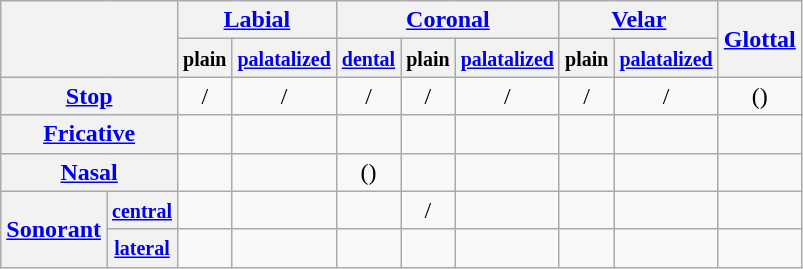<table class="wikitable" style=text-align:center>
<tr>
<th colspan="2" rowspan="2"></th>
<th colspan="2"><a href='#'>Labial</a></th>
<th colspan="3"><a href='#'>Coronal</a></th>
<th colspan="2"><a href='#'>Velar</a></th>
<th rowspan="2"><a href='#'>Glottal</a></th>
</tr>
<tr>
<th><small>plain</small></th>
<th><small><a href='#'>palatalized</a></small></th>
<th><small><a href='#'>dental</a></small></th>
<th><small>plain</small></th>
<th><small><a href='#'>palatalized</a></small></th>
<th><small>plain</small></th>
<th><small><a href='#'>palatalized</a></small></th>
</tr>
<tr>
<th colspan="2"><a href='#'>Stop</a></th>
<td>/</td>
<td>/</td>
<td>/</td>
<td>/</td>
<td>/</td>
<td>/</td>
<td>/</td>
<td>()</td>
</tr>
<tr>
<th colspan="2"><a href='#'>Fricative</a></th>
<td></td>
<td></td>
<td></td>
<td></td>
<td></td>
<td></td>
<td></td>
<td></td>
</tr>
<tr>
<th colspan="2"><a href='#'>Nasal</a></th>
<td></td>
<td></td>
<td>()</td>
<td></td>
<td></td>
<td></td>
<td></td>
<td></td>
</tr>
<tr>
<th rowspan="2"><a href='#'>Sonorant</a></th>
<th><small><a href='#'>central</a></small></th>
<td></td>
<td></td>
<td></td>
<td>/</td>
<td></td>
<td></td>
<td></td>
<td></td>
</tr>
<tr>
<th><small><a href='#'>lateral</a></small></th>
<td></td>
<td></td>
<td></td>
<td></td>
<td></td>
<td></td>
<td></td>
<td></td>
</tr>
</table>
